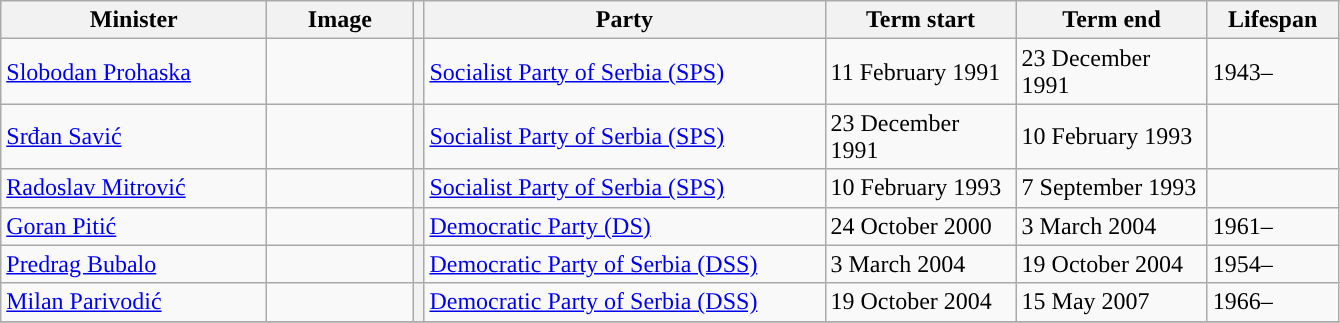<table class="wikitable" style="text-align: left;">
<tr>
<th width="170">Minister</th>
<th width="90">Image</th>
<th></th>
<th width="260">Party</th>
<th width="120">Term start</th>
<th width="120">Term end</th>
<th width="80">Lifespan</th>
</tr>
<tr>
<td><a href='#'>Slobodan Prohaska</a></td>
<td></td>
<th style="background:"></th>
<td><a href='#'>Socialist Party of Serbia (SPS)</a></td>
<td>11 February 1991</td>
<td>23 December 1991</td>
<td>1943–</td>
</tr>
<tr>
<td><a href='#'>Srđan Savić</a></td>
<td></td>
<th style="background:"></th>
<td><a href='#'>Socialist Party of Serbia (SPS)</a></td>
<td>23 December 1991</td>
<td>10 February 1993</td>
<td></td>
</tr>
<tr>
<td><a href='#'>Radoslav Mitrović</a></td>
<td></td>
<th style="background:"></th>
<td><a href='#'>Socialist Party of Serbia (SPS)</a></td>
<td>10 February 1993</td>
<td>7 September 1993</td>
<td></td>
</tr>
<tr>
<td><a href='#'>Goran Pitić</a></td>
<td></td>
<th style="background:"></th>
<td><a href='#'>Democratic Party (DS)</a></td>
<td>24 October 2000</td>
<td>3 March 2004</td>
<td>1961–</td>
</tr>
<tr>
<td><a href='#'>Predrag Bubalo</a></td>
<td></td>
<th style="background:"></th>
<td><a href='#'>Democratic Party of Serbia (DSS)</a></td>
<td>3 March 2004</td>
<td>19 October 2004</td>
<td>1954–</td>
</tr>
<tr>
<td><a href='#'>Milan Parivodić</a></td>
<td></td>
<th style="background:"></th>
<td><a href='#'>Democratic Party of Serbia (DSS)</a></td>
<td>19 October 2004</td>
<td>15 May 2007</td>
<td>1966–</td>
</tr>
<tr>
</tr>
</table>
